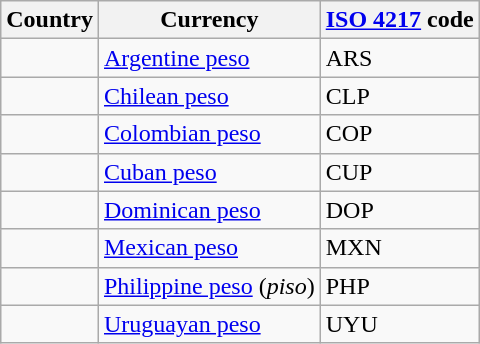<table class="wikitable sortable">
<tr>
<th>Country</th>
<th>Currency</th>
<th><a href='#'>ISO 4217</a> code</th>
</tr>
<tr>
<td></td>
<td><a href='#'>Argentine peso</a></td>
<td>ARS</td>
</tr>
<tr>
<td></td>
<td><a href='#'>Chilean peso</a></td>
<td>CLP</td>
</tr>
<tr>
<td></td>
<td><a href='#'>Colombian peso</a></td>
<td>COP</td>
</tr>
<tr>
<td></td>
<td><a href='#'>Cuban peso</a></td>
<td>CUP</td>
</tr>
<tr>
<td></td>
<td><a href='#'>Dominican peso</a></td>
<td>DOP</td>
</tr>
<tr>
<td></td>
<td><a href='#'>Mexican peso</a></td>
<td>MXN</td>
</tr>
<tr>
<td></td>
<td><a href='#'>Philippine peso</a> (<em>piso</em>)</td>
<td>PHP</td>
</tr>
<tr>
<td></td>
<td><a href='#'>Uruguayan peso</a></td>
<td>UYU</td>
</tr>
</table>
